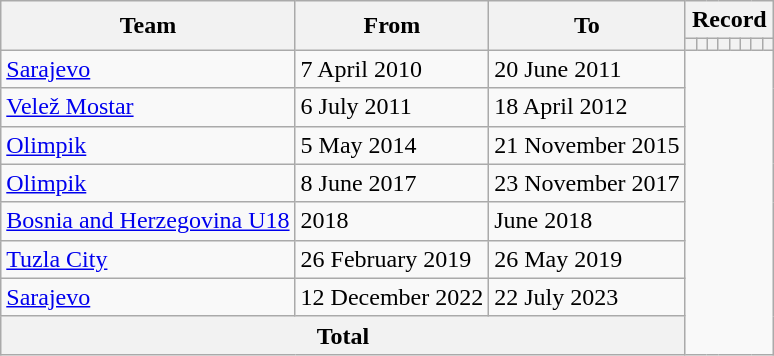<table class="wikitable" style="text-align: center">
<tr>
<th rowspan="2">Team</th>
<th rowspan="2">From</th>
<th rowspan="2">To</th>
<th colspan="8">Record</th>
</tr>
<tr>
<th></th>
<th></th>
<th></th>
<th></th>
<th></th>
<th></th>
<th></th>
<th></th>
</tr>
<tr>
<td align="left"><a href='#'>Sarajevo</a></td>
<td align="left">7 April 2010</td>
<td align="left">20 June 2011<br></td>
</tr>
<tr>
<td align=left><a href='#'>Velež Mostar</a></td>
<td align=left>6 July 2011</td>
<td align=left>18 April 2012<br></td>
</tr>
<tr>
<td align=left><a href='#'>Olimpik</a></td>
<td align=left>5 May 2014</td>
<td align=left>21 November 2015<br></td>
</tr>
<tr>
<td align=left><a href='#'>Olimpik</a></td>
<td align=left>8 June 2017</td>
<td align=left>23 November 2017<br></td>
</tr>
<tr>
<td align=left><a href='#'>Bosnia and Herzegovina U18</a></td>
<td align=left>2018</td>
<td align=left>June 2018<br></td>
</tr>
<tr>
<td align=left><a href='#'>Tuzla City</a></td>
<td align=left>26 February 2019</td>
<td align=left>26 May 2019<br></td>
</tr>
<tr>
<td align=left><a href='#'>Sarajevo</a></td>
<td align=left>12 December 2022</td>
<td align=left>22 July 2023<br></td>
</tr>
<tr>
<th colspan="3">Total<br></th>
</tr>
</table>
